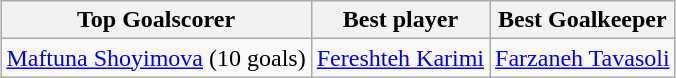<table class="wikitable" style="text-align: center; margin: 0 auto;">
<tr>
<th>Top Goalscorer</th>
<th>Best player</th>
<th>Best Goalkeeper</th>
</tr>
<tr>
<td> <a href='#'>Maftuna Shoyimova</a> (10 goals)</td>
<td> <a href='#'>Fereshteh Karimi</a></td>
<td> <a href='#'>Farzaneh Tavasoli</a></td>
</tr>
</table>
